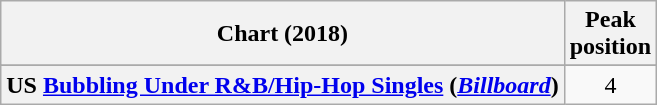<table class="wikitable sortable plainrowheaders" style="text-align:center">
<tr>
<th scope="col">Chart (2018)</th>
<th scope="col">Peak<br>position</th>
</tr>
<tr>
</tr>
<tr>
<th scope="row">US <a href='#'>Bubbling Under R&B/Hip-Hop Singles</a> (<em><a href='#'>Billboard</a></em>)</th>
<td>4</td>
</tr>
</table>
